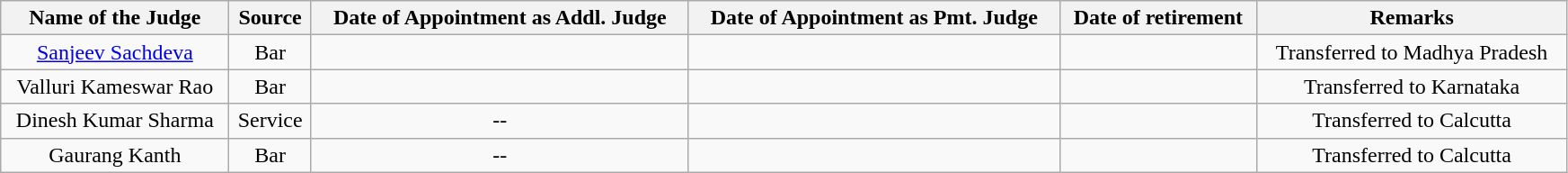<table class="wikitable sortable static-row-numbers static-row-header" style="text-align:center" width="92%">
<tr>
<th>Name of the Judge</th>
<th>Source</th>
<th>Date of Appointment as Addl. Judge</th>
<th>Date of Appointment as Pmt. Judge</th>
<th>Date of retirement</th>
<th>Remarks</th>
</tr>
<tr>
<td><a href='#'>Sanjeev Sachdeva</a></td>
<td>Bar</td>
<td></td>
<td></td>
<td></td>
<td>Transferred to Madhya Pradesh</td>
</tr>
<tr>
<td>Valluri Kameswar Rao</td>
<td>Bar</td>
<td></td>
<td></td>
<td></td>
<td>Transferred to Karnataka</td>
</tr>
<tr>
<td>Dinesh Kumar Sharma</td>
<td>Service</td>
<td>--</td>
<td></td>
<td></td>
<td>Transferred to Calcutta</td>
</tr>
<tr>
<td>Gaurang Kanth</td>
<td>Bar</td>
<td>--</td>
<td></td>
<td></td>
<td>Transferred to Calcutta</td>
</tr>
</table>
